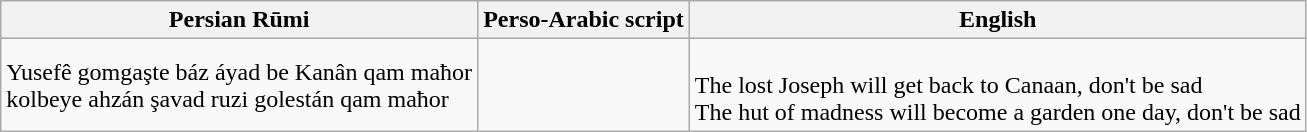<table class="wikitable">
<tr>
<th>Persian Rūmi</th>
<th>Perso-Arabic script</th>
<th>English</th>
</tr>
<tr>
<td>Yusefê gomgaşte báz áyad be Kanân qam maħor<br>kolbeye ahzán şavad ruzi golestán qam maħor</td>
<td><br></td>
<td><br>The lost Joseph will get back to Canaan, don't be sad<br>The hut of madness will become a garden one day, don't be sad</td>
</tr>
</table>
